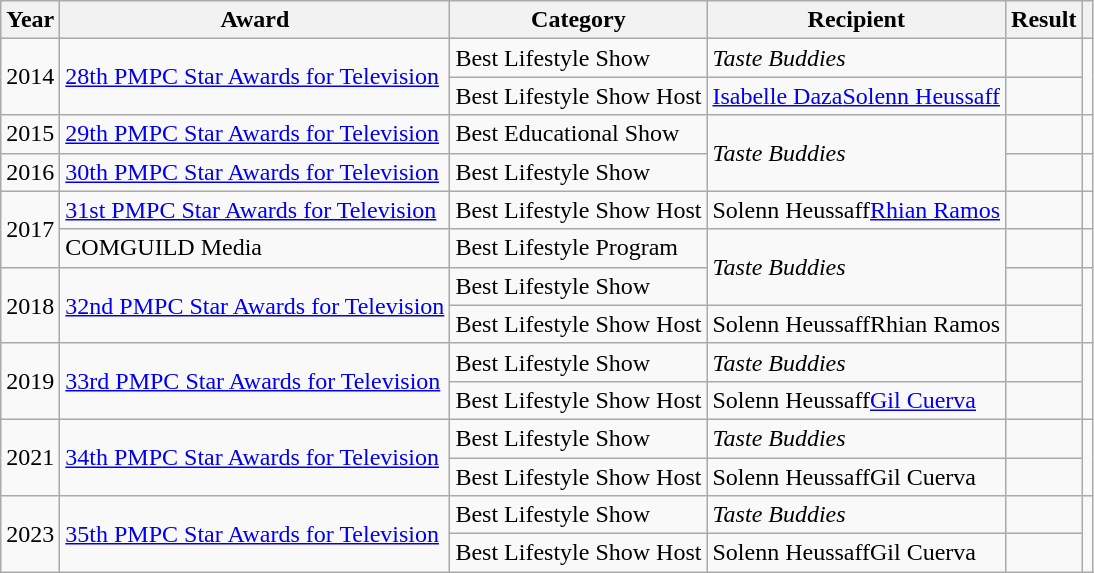<table class="wikitable">
<tr>
<th>Year</th>
<th>Award</th>
<th>Category</th>
<th>Recipient</th>
<th>Result</th>
<th></th>
</tr>
<tr>
<td rowspan=2>2014</td>
<td rowspan=2><a href='#'>28th PMPC Star Awards for Television</a></td>
<td>Best Lifestyle Show</td>
<td><em>Taste Buddies</em></td>
<td></td>
<td rowspan=2></td>
</tr>
<tr>
<td>Best Lifestyle Show Host</td>
<td><a href='#'>Isabelle Daza</a><a href='#'>Solenn Heussaff</a></td>
<td></td>
</tr>
<tr>
<td>2015</td>
<td><a href='#'>29th PMPC Star Awards for Television</a></td>
<td>Best Educational Show</td>
<td rowspan=2><em>Taste Buddies</em></td>
<td></td>
<td></td>
</tr>
<tr>
<td>2016</td>
<td><a href='#'>30th PMPC Star Awards for Television</a></td>
<td>Best Lifestyle Show</td>
<td></td>
<td></td>
</tr>
<tr>
<td rowspan=2>2017</td>
<td><a href='#'>31st PMPC Star Awards for Television</a></td>
<td>Best Lifestyle Show Host</td>
<td>Solenn Heussaff<a href='#'>Rhian Ramos</a></td>
<td></td>
<td></td>
</tr>
<tr>
<td>COMGUILD Media</td>
<td>Best Lifestyle Program</td>
<td rowspan=2><em>Taste Buddies</em></td>
<td></td>
<td></td>
</tr>
<tr>
<td rowspan=2>2018</td>
<td rowspan=2><a href='#'>32nd PMPC Star Awards for Television</a></td>
<td>Best Lifestyle Show</td>
<td></td>
<td rowspan=2></td>
</tr>
<tr>
<td>Best Lifestyle Show Host</td>
<td>Solenn HeussaffRhian Ramos</td>
<td></td>
</tr>
<tr>
<td rowspan=2>2019</td>
<td rowspan=2><a href='#'>33rd PMPC Star Awards for Television</a></td>
<td>Best Lifestyle Show</td>
<td><em>Taste Buddies</em></td>
<td></td>
<td rowspan=2></td>
</tr>
<tr>
<td>Best Lifestyle Show Host</td>
<td>Solenn Heussaff<a href='#'>Gil Cuerva</a></td>
<td></td>
</tr>
<tr>
<td rowspan=2>2021</td>
<td rowspan=2><a href='#'>34th PMPC Star Awards for Television</a></td>
<td>Best Lifestyle Show</td>
<td><em>Taste Buddies</em></td>
<td></td>
<td rowspan=2></td>
</tr>
<tr>
<td>Best Lifestyle Show Host</td>
<td>Solenn HeussaffGil Cuerva</td>
<td></td>
</tr>
<tr>
<td rowspan=2>2023</td>
<td rowspan=2><a href='#'>35th PMPC Star Awards for Television</a></td>
<td>Best Lifestyle Show</td>
<td><em>Taste Buddies</em></td>
<td></td>
<td rowspan=2></td>
</tr>
<tr>
<td>Best Lifestyle Show Host</td>
<td>Solenn HeussaffGil Cuerva</td>
<td></td>
</tr>
</table>
